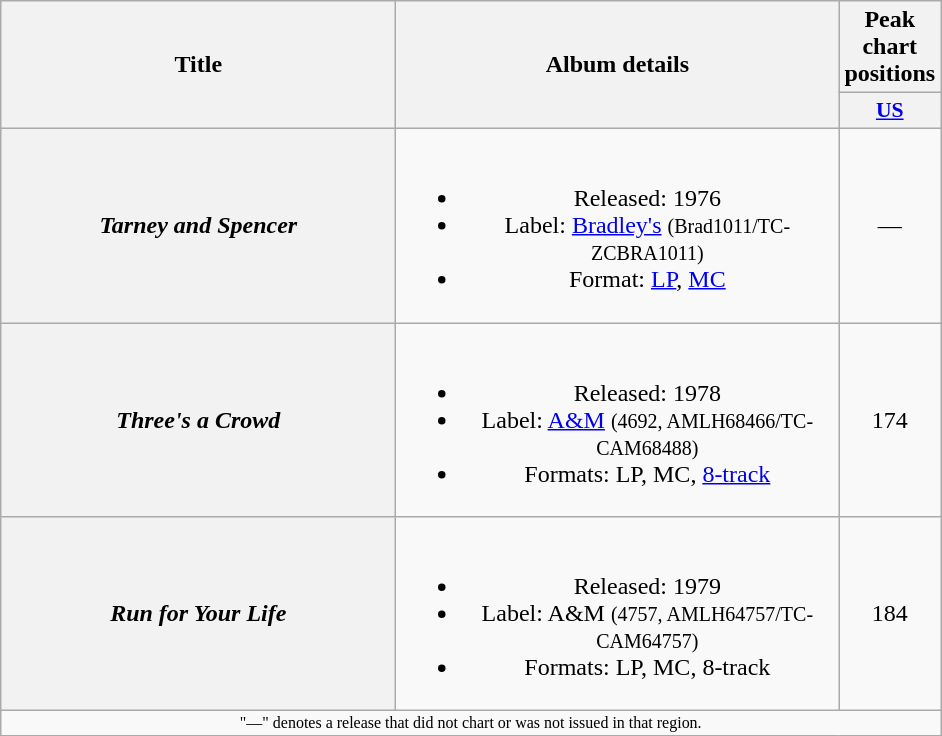<table class="wikitable plainrowheaders" style="text-align:center;">
<tr>
<th scope="col" rowspan="2" style="width:16em;">Title</th>
<th scope="col" rowspan="2" style="width:18em;">Album details</th>
<th scope="col" colspan="1">Peak chart positions</th>
</tr>
<tr>
<th scope="col" style="width:3em;font-size:90%;"><a href='#'>US</a><br></th>
</tr>
<tr>
<th scope="row"><em>Tarney and Spencer</em></th>
<td><br><ul><li>Released: 1976</li><li>Label: <a href='#'>Bradley's</a> <small>(Brad1011/TC-ZCBRA1011)</small></li><li>Format: <a href='#'>LP</a>, <a href='#'>MC</a></li></ul></td>
<td>—</td>
</tr>
<tr>
<th scope="row"><em>Three's a Crowd</em></th>
<td><br><ul><li>Released: 1978</li><li>Label: <a href='#'>A&M</a> <small>(4692, AMLH68466/TC-CAM68488)</small></li><li>Formats: LP, MC, <a href='#'>8-track</a></li></ul></td>
<td>174</td>
</tr>
<tr>
<th scope="row"><em>Run for Your Life</em></th>
<td><br><ul><li>Released: 1979</li><li>Label: A&M <small>(4757, AMLH64757/TC-CAM64757)</small></li><li>Formats: LP, MC, 8-track</li></ul></td>
<td>184</td>
</tr>
<tr>
<td colspan="3" style="text-align:center; font-size:8pt;">"—" denotes a release that did not chart or was not issued in that region.</td>
</tr>
</table>
